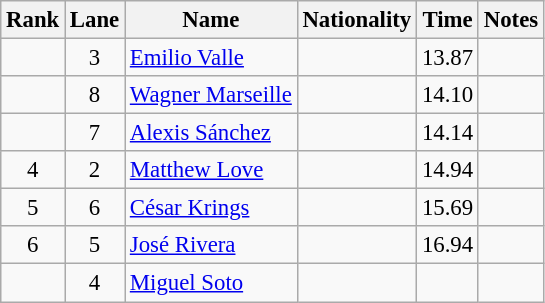<table class="wikitable sortable" style="text-align:center;font-size:95%">
<tr>
<th>Rank</th>
<th>Lane</th>
<th>Name</th>
<th>Nationality</th>
<th>Time</th>
<th>Notes</th>
</tr>
<tr>
<td></td>
<td>3</td>
<td align=left><a href='#'>Emilio Valle</a></td>
<td align=left></td>
<td>13.87</td>
<td></td>
</tr>
<tr>
<td></td>
<td>8</td>
<td align=left><a href='#'>Wagner Marseille</a></td>
<td align=left></td>
<td>14.10</td>
<td></td>
</tr>
<tr>
<td></td>
<td>7</td>
<td align=left><a href='#'>Alexis Sánchez</a></td>
<td align=left></td>
<td>14.14</td>
<td></td>
</tr>
<tr>
<td>4</td>
<td>2</td>
<td align=left><a href='#'>Matthew Love</a></td>
<td align=left></td>
<td>14.94</td>
<td></td>
</tr>
<tr>
<td>5</td>
<td>6</td>
<td align=left><a href='#'>César Krings</a></td>
<td align=left></td>
<td>15.69</td>
<td></td>
</tr>
<tr>
<td>6</td>
<td>5</td>
<td align=left><a href='#'>José Rivera</a></td>
<td align=left></td>
<td>16.94</td>
<td></td>
</tr>
<tr>
<td></td>
<td>4</td>
<td align=left><a href='#'>Miguel Soto</a></td>
<td align=left></td>
<td></td>
<td></td>
</tr>
</table>
